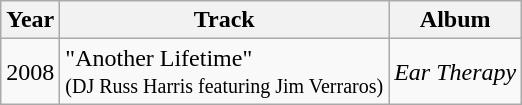<table class="wikitable">
<tr>
<th>Year</th>
<th>Track</th>
<th>Album</th>
</tr>
<tr>
<td>2008</td>
<td>"Another Lifetime"<br><small>(DJ Russ Harris featuring Jim Verraros)</small></td>
<td><em>Ear Therapy</em></td>
</tr>
</table>
